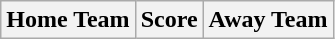<table class="wikitable" style="text-align: center">
<tr>
<th>Home Team</th>
<th>Score</th>
<th>Away Team<br></th>
</tr>
</table>
